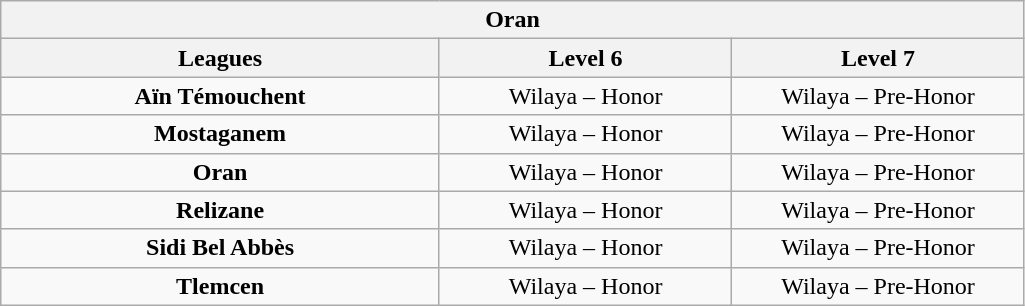<table class="wikitable" style="text-align: center;">
<tr>
<th colspan=3>Oran</th>
</tr>
<tr>
<th width="30%">Leagues</th>
<th width="20%">Level 6</th>
<th width="20%">Level 7</th>
</tr>
<tr>
<td><strong>Aïn Témouchent</strong></td>
<td>Wilaya – Honor</td>
<td>Wilaya – Pre-Honor</td>
</tr>
<tr>
<td><strong>Mostaganem</strong></td>
<td>Wilaya – Honor</td>
<td>Wilaya – Pre-Honor</td>
</tr>
<tr>
<td><strong>Oran</strong></td>
<td>Wilaya – Honor</td>
<td>Wilaya – Pre-Honor</td>
</tr>
<tr>
<td><strong>Relizane</strong></td>
<td>Wilaya – Honor</td>
<td>Wilaya – Pre-Honor</td>
</tr>
<tr>
<td><strong>Sidi Bel Abbès</strong></td>
<td>Wilaya – Honor</td>
<td>Wilaya – Pre-Honor</td>
</tr>
<tr>
<td><strong>Tlemcen</strong></td>
<td>Wilaya – Honor</td>
<td>Wilaya – Pre-Honor</td>
</tr>
</table>
